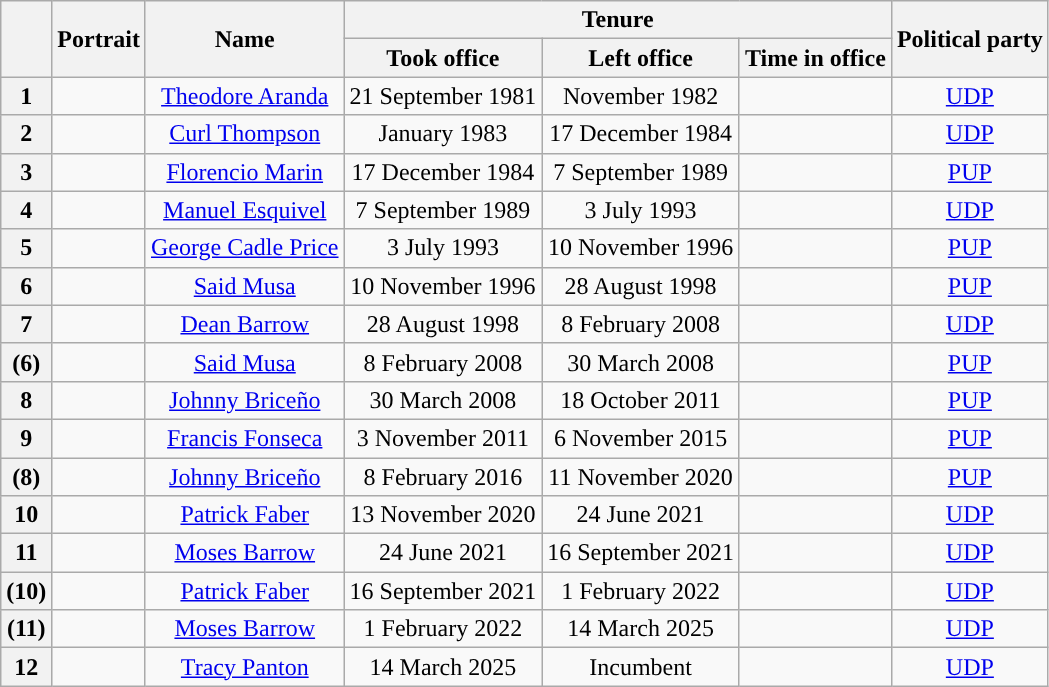<table class="wikitable" style="text-align:center">
<tr>
<th rowspan="2"></th>
<th rowspan="2">Portrait</th>
<th rowspan="2">Name</th>
<th colspan="3">Tenure</th>
<th colspan="2" rowspan="2">Political party</th>
</tr>
<tr>
<th>Took office</th>
<th>Left office</th>
<th>Time in office</th>
</tr>
<tr>
<th style="background:">1</th>
<td></td>
<td><a href='#'>Theodore Aranda</a></td>
<td>21 September 1981</td>
<td>November 1982</td>
<td></td>
<td><a href='#'>UDP</a></td>
</tr>
<tr>
<th style="background:">2</th>
<td></td>
<td><a href='#'>Curl Thompson</a></td>
<td>January 1983</td>
<td>17 December 1984</td>
<td></td>
<td><a href='#'>UDP</a></td>
</tr>
<tr>
<th style="background:">3</th>
<td></td>
<td><a href='#'>Florencio Marin</a></td>
<td>17 December 1984</td>
<td>7 September 1989</td>
<td></td>
<td><a href='#'>PUP</a></td>
</tr>
<tr>
<th style="background:">4</th>
<td></td>
<td><a href='#'>Manuel Esquivel</a></td>
<td>7 September 1989</td>
<td>3 July 1993</td>
<td></td>
<td><a href='#'>UDP</a></td>
</tr>
<tr>
<th style="background:">5</th>
<td></td>
<td><a href='#'>George Cadle Price</a></td>
<td>3 July 1993</td>
<td>10 November 1996</td>
<td></td>
<td><a href='#'>PUP</a></td>
</tr>
<tr>
<th style="background:">6</th>
<td></td>
<td><a href='#'>Said Musa</a><br></td>
<td>10 November 1996</td>
<td>28 August 1998</td>
<td></td>
<td><a href='#'>PUP</a></td>
</tr>
<tr>
<th style="background:">7</th>
<td></td>
<td><a href='#'>Dean Barrow</a></td>
<td>28 August 1998</td>
<td>8 February 2008</td>
<td></td>
<td><a href='#'>UDP</a></td>
</tr>
<tr>
<th style="background:">(6)</th>
<td></td>
<td><a href='#'>Said Musa</a><br></td>
<td>8 February 2008</td>
<td>30 March 2008</td>
<td></td>
<td><a href='#'>PUP</a></td>
</tr>
<tr>
<th style="background:">8</th>
<td></td>
<td><a href='#'>Johnny Briceño</a><br></td>
<td>30 March 2008</td>
<td>18 October 2011</td>
<td></td>
<td><a href='#'>PUP</a></td>
</tr>
<tr>
<th style="background:">9</th>
<td></td>
<td><a href='#'>Francis Fonseca</a></td>
<td>3 November 2011</td>
<td>6 November 2015</td>
<td></td>
<td><a href='#'>PUP</a></td>
</tr>
<tr>
<th style="background:">(8)</th>
<td></td>
<td><a href='#'>Johnny Briceño</a><br></td>
<td>8 February 2016</td>
<td>11 November 2020</td>
<td></td>
<td><a href='#'>PUP</a></td>
</tr>
<tr>
<th style="background:">10</th>
<td></td>
<td><a href='#'>Patrick Faber</a><br></td>
<td>13 November 2020</td>
<td>24 June 2021</td>
<td></td>
<td><a href='#'>UDP</a></td>
</tr>
<tr>
<th style="background:">11</th>
<td></td>
<td><a href='#'>Moses Barrow</a> <br></td>
<td>24 June 2021</td>
<td>16 September 2021</td>
<td></td>
<td><a href='#'>UDP</a></td>
</tr>
<tr>
<th style="background:">(10)</th>
<td></td>
<td><a href='#'>Patrick Faber</a><br></td>
<td>16 September 2021</td>
<td>1 February 2022</td>
<td></td>
<td><a href='#'>UDP</a></td>
</tr>
<tr>
<th style="background:">(11)</th>
<td></td>
<td><a href='#'>Moses Barrow</a><br></td>
<td>1 February 2022</td>
<td>14 March 2025</td>
<td></td>
<td><a href='#'>UDP</a></td>
</tr>
<tr>
<th style="background:">12</th>
<td></td>
<td><a href='#'>Tracy Panton</a></td>
<td>14 March 2025</td>
<td>Incumbent</td>
<td></td>
<td><a href='#'>UDP</a></td>
</tr>
</table>
